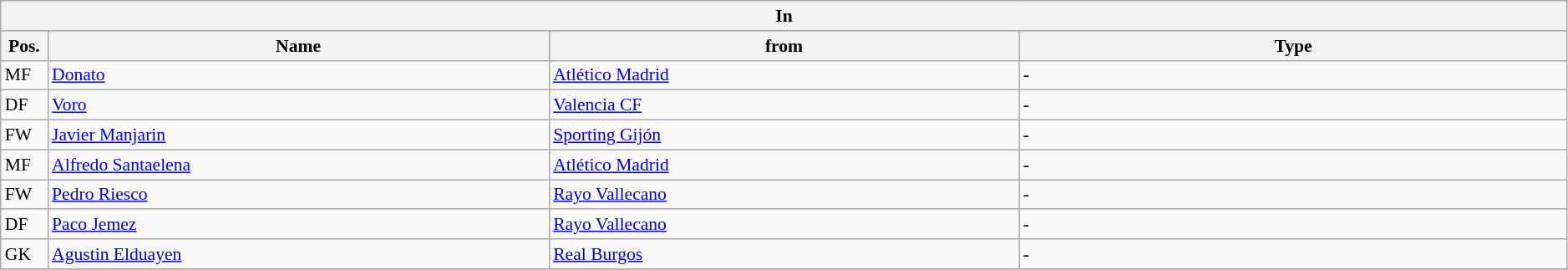<table class="wikitable" style="font-size:90%;width:99%;">
<tr>
<th colspan="4">In</th>
</tr>
<tr>
<th width=3%>Pos.</th>
<th width=32%>Name</th>
<th width=30%>from</th>
<th width=35%>Type</th>
</tr>
<tr>
<td>MF</td>
<td><a href='#'>Donato</a></td>
<td><a href='#'>Atlético Madrid</a></td>
<td>-</td>
</tr>
<tr>
<td>DF</td>
<td><a href='#'>Voro</a></td>
<td><a href='#'>Valencia CF</a></td>
<td>-</td>
</tr>
<tr>
<td>FW</td>
<td><a href='#'>Javier Manjarin</a></td>
<td><a href='#'>Sporting Gijón</a></td>
<td>-</td>
</tr>
<tr>
<td>MF</td>
<td><a href='#'>Alfredo Santaelena</a></td>
<td><a href='#'>Atlético Madrid</a></td>
<td>-</td>
</tr>
<tr>
<td>FW</td>
<td><a href='#'>Pedro Riesco</a></td>
<td><a href='#'>Rayo Vallecano</a></td>
<td>-</td>
</tr>
<tr>
<td>DF</td>
<td><a href='#'>Paco Jemez</a></td>
<td><a href='#'>Rayo Vallecano</a></td>
<td>-</td>
</tr>
<tr>
<td>GK</td>
<td><a href='#'>Agustin Elduayen</a></td>
<td><a href='#'>Real Burgos</a></td>
<td>-</td>
</tr>
<tr>
</tr>
</table>
